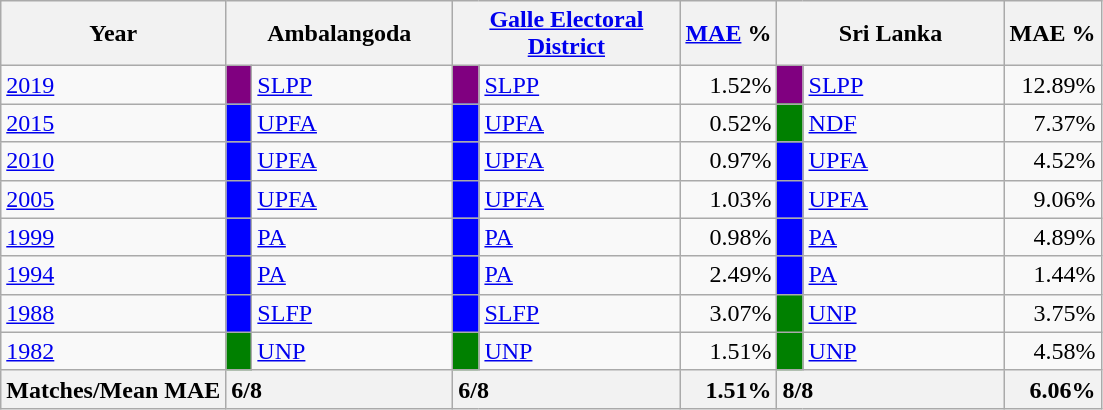<table class="wikitable">
<tr>
<th>Year</th>
<th colspan="2" width="144px">Ambalangoda</th>
<th colspan="2" width="144px"><a href='#'>Galle Electoral District</a></th>
<th><a href='#'>MAE</a> %</th>
<th colspan="2" width="144px">Sri Lanka</th>
<th>MAE %</th>
</tr>
<tr>
<td><a href='#'>2019</a></td>
<td style="background-color:purple;" width="10px"></td>
<td style="text-align:left;"><a href='#'>SLPP</a></td>
<td style="background-color:purple;" width="10px"></td>
<td style="text-align:left;"><a href='#'>SLPP</a></td>
<td style="text-align:right;">1.52%</td>
<td style="background-color:purple;" width="10px"></td>
<td style="text-align:left;"><a href='#'>SLPP</a></td>
<td style="text-align:right;">12.89%</td>
</tr>
<tr>
<td><a href='#'>2015</a></td>
<td style="background-color:blue;" width="10px"></td>
<td style="text-align:left;"><a href='#'>UPFA</a></td>
<td style="background-color:blue;" width="10px"></td>
<td style="text-align:left;"><a href='#'>UPFA</a></td>
<td style="text-align:right;">0.52%</td>
<td style="background-color:green;" width="10px"></td>
<td style="text-align:left;"><a href='#'>NDF</a></td>
<td style="text-align:right;">7.37%</td>
</tr>
<tr>
<td><a href='#'>2010</a></td>
<td style="background-color:blue;" width="10px"></td>
<td style="text-align:left;"><a href='#'>UPFA</a></td>
<td style="background-color:blue;" width="10px"></td>
<td style="text-align:left;"><a href='#'>UPFA</a></td>
<td style="text-align:right;">0.97%</td>
<td style="background-color:blue;" width="10px"></td>
<td style="text-align:left;"><a href='#'>UPFA</a></td>
<td style="text-align:right;">4.52%</td>
</tr>
<tr>
<td><a href='#'>2005</a></td>
<td style="background-color:blue;" width="10px"></td>
<td style="text-align:left;"><a href='#'>UPFA</a></td>
<td style="background-color:blue;" width="10px"></td>
<td style="text-align:left;"><a href='#'>UPFA</a></td>
<td style="text-align:right;">1.03%</td>
<td style="background-color:blue;" width="10px"></td>
<td style="text-align:left;"><a href='#'>UPFA</a></td>
<td style="text-align:right;">9.06%</td>
</tr>
<tr>
<td><a href='#'>1999</a></td>
<td style="background-color:blue;" width="10px"></td>
<td style="text-align:left;"><a href='#'>PA</a></td>
<td style="background-color:blue;" width="10px"></td>
<td style="text-align:left;"><a href='#'>PA</a></td>
<td style="text-align:right;">0.98%</td>
<td style="background-color:blue;" width="10px"></td>
<td style="text-align:left;"><a href='#'>PA</a></td>
<td style="text-align:right;">4.89%</td>
</tr>
<tr>
<td><a href='#'>1994</a></td>
<td style="background-color:blue;" width="10px"></td>
<td style="text-align:left;"><a href='#'>PA</a></td>
<td style="background-color:blue;" width="10px"></td>
<td style="text-align:left;"><a href='#'>PA</a></td>
<td style="text-align:right;">2.49%</td>
<td style="background-color:blue;" width="10px"></td>
<td style="text-align:left;"><a href='#'>PA</a></td>
<td style="text-align:right;">1.44%</td>
</tr>
<tr>
<td><a href='#'>1988</a></td>
<td style="background-color:blue;" width="10px"></td>
<td style="text-align:left;"><a href='#'>SLFP</a></td>
<td style="background-color:blue;" width="10px"></td>
<td style="text-align:left;"><a href='#'>SLFP</a></td>
<td style="text-align:right;">3.07%</td>
<td style="background-color:green;" width="10px"></td>
<td style="text-align:left;"><a href='#'>UNP</a></td>
<td style="text-align:right;">3.75%</td>
</tr>
<tr>
<td><a href='#'>1982</a></td>
<td style="background-color:green;" width="10px"></td>
<td style="text-align:left;"><a href='#'>UNP</a></td>
<td style="background-color:green;" width="10px"></td>
<td style="text-align:left;"><a href='#'>UNP</a></td>
<td style="text-align:right;">1.51%</td>
<td style="background-color:green;" width="10px"></td>
<td style="text-align:left;"><a href='#'>UNP</a></td>
<td style="text-align:right;">4.58%</td>
</tr>
<tr>
<th>Matches/Mean MAE</th>
<th style="text-align:left;"colspan="2" width="144px">6/8</th>
<th style="text-align:left;"colspan="2" width="144px">6/8</th>
<th style="text-align:right;">1.51%</th>
<th style="text-align:left;"colspan="2" width="144px">8/8</th>
<th style="text-align:right;">6.06%</th>
</tr>
</table>
